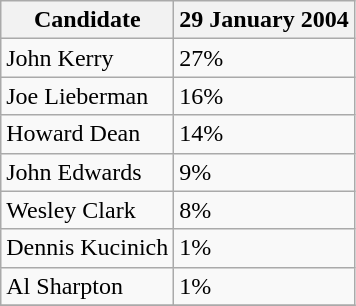<table class ="wikitable">
<tr>
<th>Candidate</th>
<th>29 January 2004</th>
</tr>
<tr>
<td>John Kerry</td>
<td>27%</td>
</tr>
<tr>
<td>Joe Lieberman</td>
<td>16%</td>
</tr>
<tr>
<td>Howard Dean</td>
<td>14%</td>
</tr>
<tr>
<td>John Edwards</td>
<td>9%</td>
</tr>
<tr>
<td>Wesley Clark</td>
<td>8%</td>
</tr>
<tr>
<td>Dennis Kucinich</td>
<td>1%</td>
</tr>
<tr>
<td>Al Sharpton</td>
<td>1%</td>
</tr>
<tr>
</tr>
</table>
